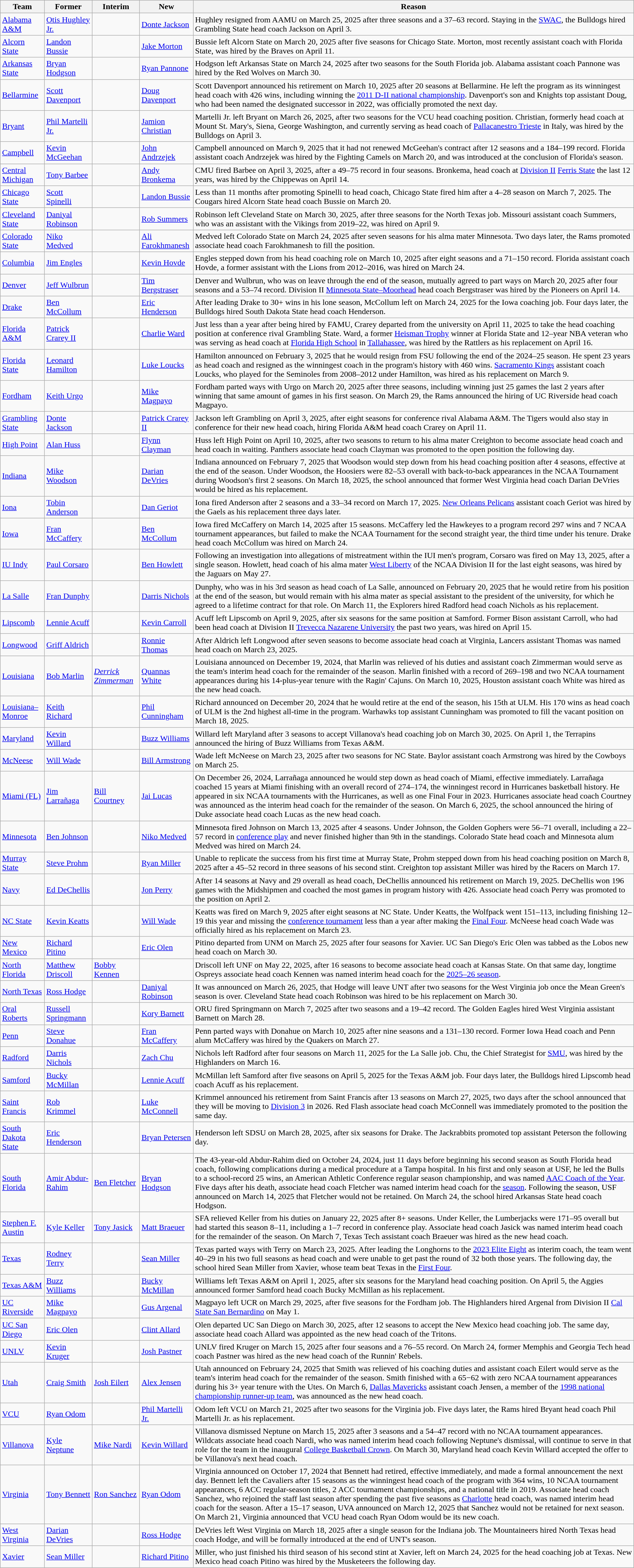<table class="wikitable">
<tr>
<th>Team</th>
<th>Former<br></th>
<th>Interim<br></th>
<th>New<br></th>
<th>Reason</th>
</tr>
<tr>
<td><a href='#'>Alabama A&M</a></td>
<td><a href='#'>Otis Hughley Jr.</a></td>
<td></td>
<td><a href='#'>Donte Jackson</a></td>
<td>Hughley resigned from AAMU on March 25, 2025 after three seasons and a 37–63 record. Staying in the <a href='#'>SWAC</a>, the Bulldogs hired Grambling State head coach Jackson on April 3.</td>
</tr>
<tr>
<td><a href='#'>Alcorn State</a></td>
<td><a href='#'>Landon Bussie</a></td>
<td></td>
<td><a href='#'>Jake Morton</a></td>
<td>Bussie left Alcorn State on March 20, 2025 after five seasons for Chicago State. Morton, most recently assistant coach with Florida State, was hired by the Braves on April 11.</td>
</tr>
<tr>
<td><a href='#'>Arkansas State</a></td>
<td><a href='#'>Bryan Hodgson</a></td>
<td></td>
<td><a href='#'>Ryan Pannone</a></td>
<td>Hodgson left Arkansas State on March 24, 2025 after two seasons for the South Florida job. Alabama assistant coach Pannone was hired by the Red Wolves on March 30.</td>
</tr>
<tr>
<td><a href='#'>Bellarmine</a></td>
<td><a href='#'>Scott Davenport</a></td>
<td></td>
<td><a href='#'>Doug Davenport</a></td>
<td>Scott Davenport announced his retirement on March 10, 2025 after 20 seasons at Bellarmine. He left the program as its winningest head coach with 426 wins, including winning the <a href='#'>2011 D-II national championship</a>. Davenport's son and Knights top assistant Doug, who had been named the designated successor in 2022, was officially promoted the next day.</td>
</tr>
<tr>
<td><a href='#'>Bryant</a></td>
<td><a href='#'>Phil Martelli Jr.</a></td>
<td></td>
<td><a href='#'>Jamion Christian</a></td>
<td>Martelli Jr. left Bryant on March 26, 2025, after two seasons for the VCU head coaching position. Christian, formerly head coach at Mount St. Mary's, Siena, George Washington, and currently serving as head coach of <a href='#'>Pallacanestro Trieste</a> in Italy, was hired by the Bulldogs on April 3.</td>
</tr>
<tr>
<td><a href='#'>Campbell</a></td>
<td><a href='#'>Kevin McGeehan</a></td>
<td></td>
<td><a href='#'>John Andrzejek</a></td>
<td>Campbell announced on March 9, 2025 that it had not renewed McGeehan's contract after 12 seasons and a 184–199 record. Florida assistant coach Andrzejek was hired by the Fighting Camels on March 20, and was  introduced at the conclusion of Florida's season.</td>
</tr>
<tr>
<td><a href='#'>Central Michigan</a></td>
<td><a href='#'>Tony Barbee</a></td>
<td></td>
<td><a href='#'>Andy Bronkema</a></td>
<td>CMU fired Barbee on April 3, 2025, after a 49–75 record in four seasons. Bronkema, head coach at <a href='#'>Division II</a> <a href='#'>Ferris State</a> the last 12 years, was hired by the Chippewas on April 14.</td>
</tr>
<tr>
<td><a href='#'>Chicago State</a></td>
<td><a href='#'>Scott Spinelli</a></td>
<td></td>
<td><a href='#'>Landon Bussie</a></td>
<td>Less than 11 months after promoting Spinelli to head coach, Chicago State fired him after a 4–28 season on March 7, 2025. The Cougars hired Alcorn State head coach Bussie on March 20.</td>
</tr>
<tr>
<td><a href='#'>Cleveland State</a></td>
<td><a href='#'>Daniyal Robinson</a></td>
<td></td>
<td><a href='#'>Rob Summers</a></td>
<td>Robinson left Cleveland State on March 30, 2025, after three seasons for the North Texas job. Missouri assistant coach Summers, who was an assistant with the Vikings from 2019–22, was hired on April 9.</td>
</tr>
<tr>
<td><a href='#'>Colorado State</a></td>
<td><a href='#'>Niko Medved</a></td>
<td></td>
<td><a href='#'>Ali Farokhmanesh</a></td>
<td>Medved left Colorado State on March 24, 2025 after seven seasons for his alma mater Minnesota. Two days later, the Rams promoted associate head coach Farokhmanesh to fill the position.</td>
</tr>
<tr>
<td><a href='#'>Columbia</a></td>
<td><a href='#'>Jim Engles</a></td>
<td></td>
<td><a href='#'>Kevin Hovde</a></td>
<td>Engles stepped down from his head coaching role on March 10, 2025 after eight seasons and a 71–150 record. Florida assistant coach Hovde, a former assistant with the Lions from 2012–2016, was hired on March 24.</td>
</tr>
<tr>
<td><a href='#'>Denver</a></td>
<td><a href='#'>Jeff Wulbrun</a></td>
<td></td>
<td><a href='#'>Tim Bergstraser</a></td>
<td>Denver and Wulbrun, who was on leave through the end of the season, mutually agreed to part ways on March 20, 2025 after four seasons and a 53–74 record. Division II <a href='#'>Minnesota State–Moorhead</a> head coach Bergstraser was hired by the Pioneers on April 14.</td>
</tr>
<tr>
<td><a href='#'>Drake</a></td>
<td><a href='#'>Ben McCollum</a></td>
<td></td>
<td><a href='#'>Eric Henderson</a></td>
<td>After leading Drake to 30+ wins in his lone season, McCollum left on March 24, 2025 for the Iowa coaching job. Four days later, the Bulldogs hired South Dakota State head coach Henderson.</td>
</tr>
<tr>
<td><a href='#'>Florida A&M</a></td>
<td><a href='#'>Patrick Crarey II</a></td>
<td></td>
<td><a href='#'>Charlie Ward</a></td>
<td>Just less than a year after being hired by FAMU, Crarey departed from the university on April 11, 2025 to take the head coaching position at conference rival Grambling State. Ward, a former <a href='#'>Heisman Trophy</a> winner at Florida State and 12–year NBA veteran who was serving as head coach at <a href='#'>Florida High School</a> in <a href='#'>Tallahassee</a>, was hired by the Rattlers as his replacement on April 16.</td>
</tr>
<tr>
<td><a href='#'>Florida State</a></td>
<td><a href='#'>Leonard Hamilton</a></td>
<td></td>
<td><a href='#'>Luke Loucks</a></td>
<td>Hamilton announced on February 3, 2025 that he would resign from FSU following the end of the 2024–25 season. He spent 23 years as head coach and resigned as the winningest coach in the program's history with 460 wins. <a href='#'>Sacramento Kings</a> assistant coach Loucks, who played for the Seminoles from 2008–2012 under Hamilton, was hired as his replacement on March 9.</td>
</tr>
<tr>
<td><a href='#'>Fordham</a></td>
<td><a href='#'>Keith Urgo</a></td>
<td></td>
<td><a href='#'>Mike Magpayo</a></td>
<td>Fordham parted ways with Urgo on March 20, 2025 after three seasons, including winning just 25 games the last 2 years after winning that same amount of games in his first season. On March 29, the Rams announced the hiring of UC Riverside head coach Magpayo.</td>
</tr>
<tr>
<td><a href='#'>Grambling State</a></td>
<td><a href='#'>Donte Jackson</a></td>
<td></td>
<td><a href='#'>Patrick Crarey II</a></td>
<td>Jackson left Grambling on April 3, 2025, after eight seasons for conference rival Alabama A&M. The Tigers would also stay in conference for their new head coach, hiring Florida A&M head coach Crarey on April 11.</td>
</tr>
<tr>
<td><a href='#'>High Point</a></td>
<td><a href='#'>Alan Huss</a></td>
<td></td>
<td><a href='#'>Flynn Clayman</a></td>
<td>Huss left High Point on April 10, 2025, after two seasons to return to his alma mater Creighton to become associate head coach and head coach in waiting. Panthers associate head coach Clayman was promoted to the open position the following day.</td>
</tr>
<tr>
<td><a href='#'>Indiana</a></td>
<td><a href='#'>Mike Woodson</a></td>
<td></td>
<td><a href='#'>Darian DeVries</a></td>
<td>Indiana announced on February 7, 2025 that Woodson would step down from his head coaching position after 4 seasons, effective at the end of the season. Under Woodson, the Hoosiers were 82–53 overall with back-to-back appearances in the NCAA Tournament during Woodson's first 2 seasons. On March 18, 2025, the school announced that former West Virginia head coach Darian DeVries would be hired as his replacement.</td>
</tr>
<tr>
<td><a href='#'>Iona</a></td>
<td><a href='#'>Tobin Anderson</a></td>
<td></td>
<td><a href='#'>Dan Geriot</a></td>
<td>Iona fired Anderson after 2 seasons and a 33–34 record on March 17, 2025. <a href='#'>New Orleans Pelicans</a> assistant coach Geriot was hired by the Gaels as his replacement three days later.</td>
</tr>
<tr>
<td><a href='#'>Iowa</a></td>
<td><a href='#'>Fran McCaffery</a></td>
<td></td>
<td><a href='#'>Ben McCollum</a></td>
<td>Iowa fired McCaffery on March 14, 2025 after 15 seasons. McCaffery led the Hawkeyes to a program record 297 wins and 7 NCAA tournament appearances, but failed to make the NCAA Tournament for the second straight year, the third time under his tenure. Drake head coach McCollum was hired on March 24.</td>
</tr>
<tr>
<td><a href='#'>IU Indy</a></td>
<td><a href='#'>Paul Corsaro</a></td>
<td></td>
<td><a href='#'>Ben Howlett</a></td>
<td>Following an investigation into allegations of mistreatment within the IUI men's program, Corsaro was fired on May 13, 2025, after a single season. Howlett, head coach of his alma mater <a href='#'>West Liberty</a> of the NCAA Division II for the last eight seasons, was hired by the Jaguars on May 27.</td>
</tr>
<tr>
<td><a href='#'>La Salle</a></td>
<td><a href='#'>Fran Dunphy</a></td>
<td></td>
<td><a href='#'>Darris Nichols</a></td>
<td>Dunphy, who was in his 3rd season as head coach of La Salle, announced on February 20, 2025 that he would retire from his position at the end of the season, but would remain with his alma mater as special assistant to the president of the university, for which he agreed to a lifetime contract for that role. On March 11, the Explorers hired Radford head coach Nichols as his replacement.</td>
</tr>
<tr>
<td><a href='#'>Lipscomb</a></td>
<td><a href='#'>Lennie Acuff</a></td>
<td></td>
<td><a href='#'>Kevin Carroll</a></td>
<td>Acuff left Lipscomb on April 9, 2025, after six seasons for the same position at Samford. Former Bison assistant Carroll, who had been head coach at Division II <a href='#'>Trevecca Nazarene University</a> the past two years, was hired on April 15.</td>
</tr>
<tr>
<td><a href='#'>Longwood</a></td>
<td><a href='#'>Griff Aldrich</a></td>
<td></td>
<td><a href='#'>Ronnie Thomas</a></td>
<td>After Aldrich left Longwood after seven seasons to become associate head coach at Virginia, Lancers assistant Thomas was named head coach on March 23, 2025.</td>
</tr>
<tr>
<td><a href='#'>Louisiana</a></td>
<td><a href='#'>Bob Marlin</a></td>
<td><dfn><a href='#'>Derrick Zimmerman</a></dfn></td>
<td><a href='#'>Quannas White</a></td>
<td>Louisiana announced on December 19, 2024, that Marlin was relieved of his duties and assistant coach Zimmerman would serve as the team's interim head coach for the remainder of the season. Marlin finished with a record of 269–198 and two NCAA tournament appearances during his 14-plus-year tenure with the Ragin' Cajuns. On March 10, 2025, Houston assistant coach White was hired as the new head coach.</td>
</tr>
<tr>
<td><a href='#'>Louisiana–Monroe</a></td>
<td><a href='#'>Keith Richard</a></td>
<td></td>
<td><a href='#'>Phil Cunningham</a></td>
<td>Richard announced on December 20, 2024 that he would retire at the end of the season, his 15th at ULM. His 170 wins as head coach of ULM is the 2nd highest all-time in the program. Warhawks top assistant Cunningham was promoted to fill the vacant position on March 18, 2025.</td>
</tr>
<tr>
<td><a href='#'>Maryland</a></td>
<td><a href='#'>Kevin Willard</a></td>
<td></td>
<td><a href='#'>Buzz Williams</a></td>
<td>Willard left Maryland after 3 seasons to accept Villanova's head coaching job on March 30, 2025. On April 1, the Terrapins announced the hiring of Buzz Williams from Texas A&M.</td>
</tr>
<tr>
<td><a href='#'>McNeese</a></td>
<td><a href='#'>Will Wade</a></td>
<td></td>
<td><a href='#'>Bill Armstrong</a></td>
<td>Wade left McNeese on March 23, 2025 after two seasons for NC State. Baylor assistant coach Armstrong was hired by the Cowboys on March 25.</td>
</tr>
<tr>
<td><a href='#'>Miami (FL)</a></td>
<td><a href='#'>Jim Larrañaga</a></td>
<td><a href='#'>Bill Courtney</a></td>
<td><a href='#'>Jai Lucas</a></td>
<td>On December 26, 2024, Larrañaga announced he would step down as head coach of Miami, effective immediately. Larrañaga coached 15 years at Miami finishing with an overall record of 274–174, the winningest record in Hurricanes basketball history. He appeared in six NCAA tournaments with the Hurricanes, as well as one Final Four in 2023. Hurricanes associate head coach Courtney was announced as the interim head coach for the remainder of the season. On March 6, 2025, the school announced the hiring of Duke associate head coach Lucas as the new head coach.</td>
</tr>
<tr>
<td><a href='#'>Minnesota</a></td>
<td><a href='#'>Ben Johnson</a></td>
<td></td>
<td><a href='#'>Niko Medved</a></td>
<td>Minnesota fired Johnson on March 13, 2025 after 4 seasons. Under Johnson, the Golden Gophers were 56–71 overall, including a 22–57 record in <a href='#'>conference play</a> and never finished higher than 9th in the standings. Colorado State head coach and Minnesota alum Medved was hired on March 24.</td>
</tr>
<tr>
<td><a href='#'>Murray State</a></td>
<td><a href='#'>Steve Prohm</a></td>
<td></td>
<td><a href='#'>Ryan Miller</a></td>
<td>Unable to replicate the success from his first time at Murray State, Prohm stepped down from his head coaching position on March 8, 2025 after a 45–52 record in three seasons of his second stint. Creighton top assistant Miller was hired by the Racers on March 17.</td>
</tr>
<tr>
<td><a href='#'>Navy</a></td>
<td><a href='#'>Ed DeChellis</a></td>
<td></td>
<td><a href='#'>Jon Perry</a></td>
<td>After 14 seasons at Navy and 29 overall as head coach, DeChellis announced his retirement on March 19, 2025. DeChellis won 196 games with the Midshipmen and coached the most games in program history with 426. Associate head coach Perry was promoted to the position on April 2.</td>
</tr>
<tr>
<td><a href='#'>NC State</a></td>
<td><a href='#'>Kevin Keatts</a></td>
<td></td>
<td><a href='#'>Will Wade</a></td>
<td>Keatts was fired on March 9, 2025 after eight seasons at NC State. Under Keatts, the Wolfpack went 151–113, including finishing 12–19 this year and missing the <a href='#'>conference tournament</a> less than a year after making the <a href='#'>Final Four</a>. McNeese head coach Wade was officially hired as his replacement on March 23.</td>
</tr>
<tr>
<td><a href='#'>New Mexico</a></td>
<td><a href='#'>Richard Pitino</a></td>
<td></td>
<td><a href='#'>Eric Olen</a></td>
<td>Pitino departed from UNM on March 25, 2025 after four seasons for Xavier. UC San Diego's Eric Olen was tabbed as the Lobos new head coach on March 30.</td>
</tr>
<tr>
<td><a href='#'>North Florida</a></td>
<td><a href='#'>Matthew Driscoll</a></td>
<td><a href='#'>Bobby Kennen</a></td>
<td></td>
<td>Driscoll left UNF on May 22, 2025, after 16 seasons to become associate head coach at Kansas State. On that same day, longtime Ospreys associate head coach Kennen was named interim head coach for the <a href='#'>2025–26 season</a>.</td>
</tr>
<tr>
<td><a href='#'>North Texas</a></td>
<td><a href='#'>Ross Hodge</a></td>
<td></td>
<td><a href='#'>Daniyal Robinson</a></td>
<td>It was announced on March 26, 2025, that Hodge will leave UNT after two seasons for the West Virginia job once the Mean Green's season is over. Cleveland State head coach Robinson was hired to be his replacement on March 30.</td>
</tr>
<tr>
<td><a href='#'>Oral Roberts</a></td>
<td><a href='#'>Russell Springmann</a></td>
<td></td>
<td><a href='#'>Kory Barnett</a></td>
<td>ORU fired Springmann on March 7, 2025 after two seasons and a 19–42 record. The Golden Eagles hired West Virginia assistant Barnett on March 28.</td>
</tr>
<tr>
<td><a href='#'>Penn</a></td>
<td><a href='#'>Steve Donahue</a></td>
<td></td>
<td><a href='#'>Fran McCaffery</a></td>
<td>Penn parted ways with Donahue on March 10, 2025 after nine seasons and a 131–130 record. Former Iowa Head coach and Penn alum McCaffery was hired by the Quakers on March 27.</td>
</tr>
<tr>
<td><a href='#'>Radford</a></td>
<td><a href='#'>Darris Nichols</a></td>
<td></td>
<td><a href='#'>Zach Chu</a></td>
<td>Nichols left Radford after four seasons on March 11, 2025 for the La Salle job. Chu, the Chief Strategist for <a href='#'>SMU</a>, was hired by the Highlanders on March 16.</td>
</tr>
<tr>
<td><a href='#'>Samford</a></td>
<td><a href='#'>Bucky McMillan</a></td>
<td></td>
<td><a href='#'>Lennie Acuff</a></td>
<td>McMillan left Samford after five seasons on April 5, 2025 for the Texas A&M job. Four days later, the Bulldogs hired Lipscomb head coach Acuff as his replacement.</td>
</tr>
<tr>
<td><a href='#'>Saint Francis</a></td>
<td><a href='#'>Rob Krimmel</a></td>
<td></td>
<td><a href='#'>Luke McConnell</a></td>
<td>Krimmel announced his retirement from Saint Francis after 13 seasons on March 27, 2025, two days after the school announced that they will be moving to <a href='#'>Division 3</a> in 2026. Red Flash associate head coach McConnell was immediately promoted to the position the same day.</td>
</tr>
<tr>
<td><a href='#'>South Dakota State</a></td>
<td><a href='#'>Eric Henderson</a></td>
<td></td>
<td><a href='#'>Bryan Petersen</a></td>
<td>Henderson left SDSU on March 28, 2025, after six seasons for Drake. The Jackrabbits promoted top assistant Peterson the following day.</td>
</tr>
<tr>
<td><a href='#'>South Florida</a></td>
<td><a href='#'>Amir Abdur-Rahim</a></td>
<td><a href='#'>Ben Fletcher</a></td>
<td><a href='#'>Bryan Hodgson</a></td>
<td>The 43-year-old Abdur-Rahim died on October 24, 2024, just 11 days before beginning his second season as South Florida head coach, following complications during a medical procedure at a Tampa hospital. In his first and only season at USF, he led the Bulls to a school-record 25 wins, an American Athletic Conference regular season championship, and was named <a href='#'>AAC Coach of the Year</a>. Five days after his death, associate head coach Fletcher was named interim head coach for the <a href='#'>season</a>. Following the season, USF announced on March 14, 2025 that Fletcher would not be retained. On March 24, the school hired Arkansas State head coach Hodgson.</td>
</tr>
<tr>
<td><a href='#'>Stephen F. Austin</a></td>
<td><a href='#'>Kyle Keller</a></td>
<td><a href='#'>Tony Jasick</a></td>
<td><a href='#'>Matt Braeuer</a></td>
<td>SFA relieved Keller from his duties on January 22, 2025 after 8+ seasons. Under Keller, the Lumberjacks were 171–95 overall but had started this season 8–11, including a 1–7 record in conference play. Associate head coach Jasick was named interim head coach for the remainder of the season. On March 7, Texas Tech assistant coach Braeuer was hired as the new head coach.</td>
</tr>
<tr>
<td><a href='#'>Texas</a></td>
<td><a href='#'>Rodney Terry</a></td>
<td></td>
<td><a href='#'>Sean Miller</a></td>
<td>Texas parted ways with Terry on March 23, 2025. After leading the Longhorns to the <a href='#'>2023 Elite Eight</a> as interim coach, the team went 40–29 in his two full seasons as head coach and were unable to get past the round of 32 both those years. The following day, the school hired Sean Miller from Xavier, whose team beat Texas in the <a href='#'>First Four</a>.</td>
</tr>
<tr>
<td><a href='#'>Texas A&M</a></td>
<td><a href='#'>Buzz Williams</a></td>
<td></td>
<td><a href='#'>Bucky McMillan</a></td>
<td>Williams left Texas A&M on April 1, 2025, after six seasons for the Maryland head coaching position. On April 5, the Aggies announced former Samford head coach Bucky McMillan as his replacement.</td>
</tr>
<tr>
<td><a href='#'>UC Riverside</a></td>
<td><a href='#'>Mike Magpayo</a></td>
<td></td>
<td><a href='#'>Gus Argenal</a></td>
<td>Magpayo left UCR on March 29, 2025, after five seasons for the Fordham job. The Highlanders hired Argenal from Division II <a href='#'>Cal State San Bernardino</a> on May 1.</td>
</tr>
<tr>
<td><a href='#'>UC San Diego</a></td>
<td><a href='#'>Eric Olen</a></td>
<td></td>
<td><a href='#'>Clint Allard</a></td>
<td>Olen departed UC San Diego on March 30, 2025, after 12 seasons to accept the New Mexico head coaching job. The same day, associate head coach Allard was appointed as the new head coach of the Tritons.</td>
</tr>
<tr>
<td><a href='#'>UNLV</a></td>
<td><a href='#'>Kevin Kruger</a></td>
<td></td>
<td><a href='#'>Josh Pastner</a></td>
<td>UNLV fired Kruger on March 15, 2025 after four seasons and a 76–55 record. On March 24, former Memphis and Georgia Tech head coach Pastner was hired as the new head coach of the Runnin' Rebels.</td>
</tr>
<tr>
<td><a href='#'>Utah</a></td>
<td><a href='#'>Craig Smith</a></td>
<td><a href='#'>Josh Eilert</a></td>
<td><a href='#'>Alex Jensen</a></td>
<td>Utah announced on February 24, 2025 that Smith was relieved of his coaching duties and assistant coach Eilert would serve as the team's interim head coach for the remainder of the season. Smith finished with a 65−62 with zero NCAA tournament appearances during his 3+ year tenure with the Utes. On March 6, <a href='#'>Dallas Mavericks</a> assistant coach Jensen, a member of the <a href='#'>1998 national championship runner-up team</a>, was announced as the new head coach.</td>
</tr>
<tr>
<td><a href='#'>VCU</a></td>
<td><a href='#'>Ryan Odom</a></td>
<td></td>
<td><a href='#'>Phil Martelli Jr.</a></td>
<td>Odom left VCU on March 21, 2025 after two seasons for the Virginia job. Five days later, the Rams hired Bryant head coach Phil Martelli Jr. as his replacement.</td>
</tr>
<tr>
<td><a href='#'>Villanova</a></td>
<td><a href='#'>Kyle Neptune</a></td>
<td><a href='#'>Mike Nardi</a></td>
<td><a href='#'>Kevin Willard</a></td>
<td>Villanova dismissed Neptune on March 15, 2025 after 3 seasons and a 54–47 record with no NCAA tournament appearances. Wildcats associate head coach Nardi, who was named interim head coach following Neptune's dismissal, will continue to serve in that role for the team in the inaugural <a href='#'>College Basketball Crown</a>. On March 30, Maryland head coach Kevin Willard accepted the offer to be Villanova's next head coach.</td>
</tr>
<tr>
<td><a href='#'>Virginia</a></td>
<td><a href='#'>Tony Bennett</a></td>
<td><a href='#'>Ron Sanchez</a></td>
<td><a href='#'>Ryan Odom</a></td>
<td>Virginia announced on October 17, 2024 that Bennett had retired, effective immediately, and made a formal announcement the next day. Bennett left the Cavaliers after 15 seasons as the winningest head coach of the program with 364 wins, 10 NCAA tournament appearances, 6 ACC regular-season titles, 2 ACC tournament championships, and a national title in 2019. Associate head coach Sanchez, who rejoined the staff last season after spending the past five seasons as <a href='#'>Charlotte</a> head coach, was named interim head coach for the season. After a 15–17 season, UVA announced on March 12, 2025 that Sanchez would not be retained for next season. On March 21, Virginia announced that VCU head coach Ryan Odom would be its new coach.</td>
</tr>
<tr>
<td><a href='#'>West Virginia</a></td>
<td><a href='#'>Darian DeVries</a></td>
<td></td>
<td><a href='#'>Ross Hodge</a></td>
<td>DeVries left West Virginia on March 18, 2025 after a single season for the Indiana job. The Mountaineers hired North Texas head coach Hodge, and will be formally introduced at the end of UNT's season.</td>
</tr>
<tr>
<td><a href='#'>Xavier</a></td>
<td><a href='#'>Sean Miller</a></td>
<td></td>
<td><a href='#'>Richard Pitino</a></td>
<td>Miller, who just finished his third season of his second stint at Xavier, left on March 24, 2025 for the head coaching job at Texas. New Mexico head coach Pitino was hired by the Musketeers the following day.</td>
</tr>
</table>
